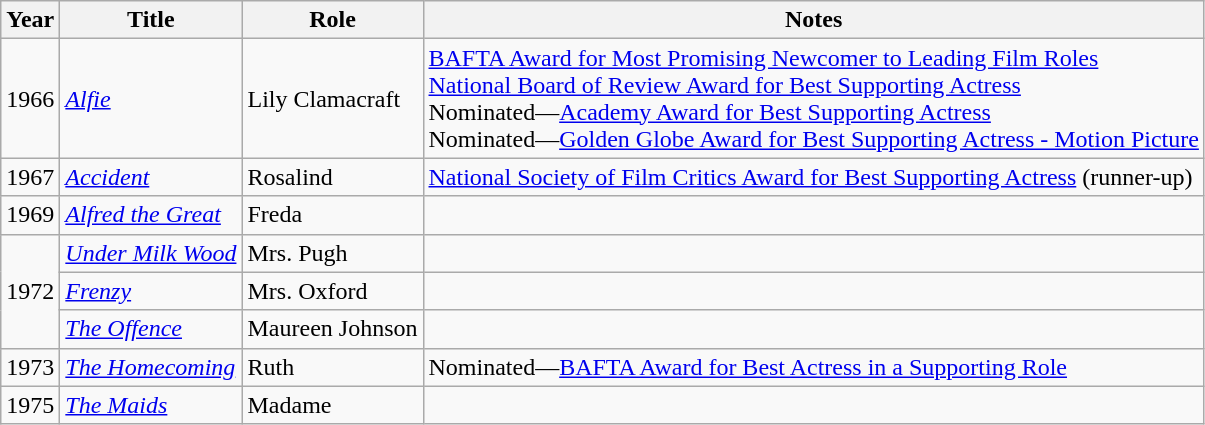<table class="wikitable">
<tr>
<th>Year</th>
<th>Title</th>
<th>Role</th>
<th>Notes</th>
</tr>
<tr>
<td>1966</td>
<td><em><a href='#'>Alfie</a></em></td>
<td>Lily Clamacraft</td>
<td><a href='#'>BAFTA Award for Most Promising Newcomer to Leading Film Roles</a><br><a href='#'>National Board of Review Award for Best Supporting Actress</a><br>Nominated—<a href='#'>Academy Award for Best Supporting Actress</a><br>Nominated—<a href='#'>Golden Globe Award for Best Supporting Actress - Motion Picture</a></td>
</tr>
<tr>
<td>1967</td>
<td><em><a href='#'>Accident</a></em></td>
<td>Rosalind</td>
<td><a href='#'>National Society of Film Critics Award for Best Supporting Actress</a> (runner-up)</td>
</tr>
<tr>
<td>1969</td>
<td><em><a href='#'> Alfred the Great</a></em></td>
<td>Freda</td>
<td></td>
</tr>
<tr>
<td rowspan="3">1972</td>
<td><em><a href='#'>Under Milk Wood</a></em></td>
<td>Mrs. Pugh</td>
<td></td>
</tr>
<tr>
<td><em><a href='#'>Frenzy</a></em></td>
<td>Mrs. Oxford</td>
<td></td>
</tr>
<tr>
<td><em><a href='#'>The Offence</a></em></td>
<td>Maureen Johnson</td>
<td></td>
</tr>
<tr>
<td>1973</td>
<td><em><a href='#'>The Homecoming</a></em></td>
<td>Ruth</td>
<td>Nominated—<a href='#'>BAFTA Award for Best Actress in a Supporting Role</a></td>
</tr>
<tr>
<td>1975</td>
<td><em><a href='#'>The Maids</a></em></td>
<td>Madame</td>
<td></td>
</tr>
</table>
